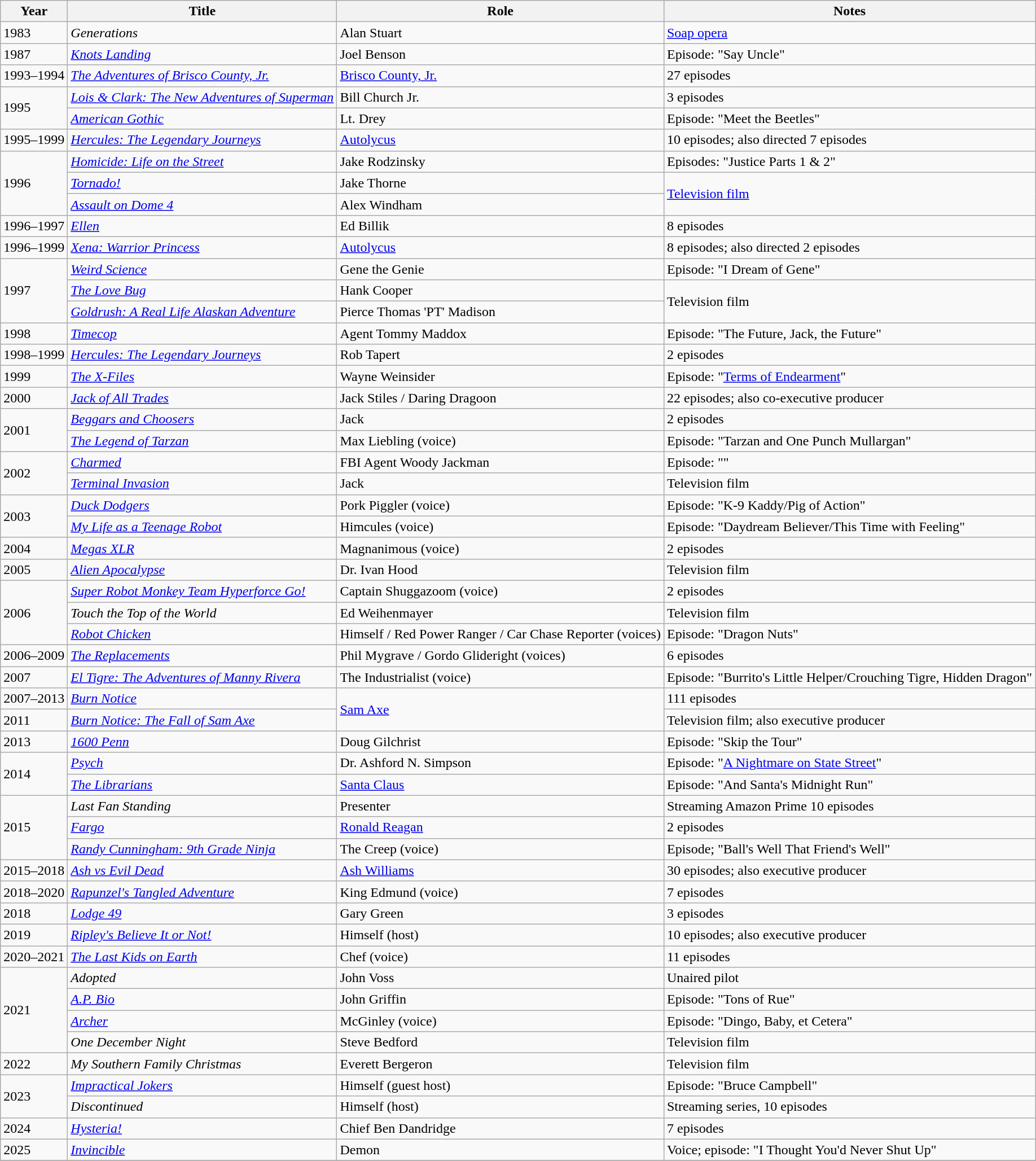<table class="wikitable sortable">
<tr>
<th>Year</th>
<th>Title</th>
<th>Role</th>
<th>Notes</th>
</tr>
<tr>
<td>1983</td>
<td><em>Generations</em></td>
<td>Alan Stuart</td>
<td><a href='#'>Soap opera</a></td>
</tr>
<tr>
<td>1987</td>
<td><em><a href='#'>Knots Landing</a></em></td>
<td>Joel Benson</td>
<td>Episode: "Say Uncle"</td>
</tr>
<tr>
<td>1993–1994</td>
<td><em><a href='#'>The Adventures of Brisco County, Jr.</a></em></td>
<td><a href='#'>Brisco County, Jr.</a></td>
<td>27 episodes</td>
</tr>
<tr>
<td rowspan="2">1995</td>
<td><em><a href='#'>Lois & Clark: The New Adventures of Superman</a></em></td>
<td>Bill Church Jr.</td>
<td>3 episodes</td>
</tr>
<tr>
<td><em><a href='#'>American Gothic</a></em></td>
<td>Lt. Drey</td>
<td>Episode: "Meet the Beetles"</td>
</tr>
<tr>
<td>1995–1999</td>
<td><em><a href='#'>Hercules: The Legendary Journeys</a></em></td>
<td><a href='#'>Autolycus</a></td>
<td>10 episodes; also directed 7 episodes</td>
</tr>
<tr>
<td rowspan="3">1996</td>
<td><em><a href='#'>Homicide: Life on the Street</a></em></td>
<td>Jake Rodzinsky</td>
<td>Episodes: "Justice Parts 1 & 2"</td>
</tr>
<tr>
<td><em><a href='#'>Tornado!</a></em></td>
<td>Jake Thorne</td>
<td rowspan="2"><a href='#'>Television film</a></td>
</tr>
<tr>
<td><em><a href='#'>Assault on Dome 4</a></em></td>
<td>Alex Windham</td>
</tr>
<tr>
<td>1996–1997</td>
<td><em><a href='#'>Ellen</a></em></td>
<td>Ed Billik</td>
<td>8 episodes</td>
</tr>
<tr>
<td>1996–1999</td>
<td><em><a href='#'>Xena: Warrior Princess</a></em></td>
<td><a href='#'>Autolycus</a></td>
<td>8 episodes; also directed 2 episodes</td>
</tr>
<tr>
<td rowspan="3">1997</td>
<td><em><a href='#'>Weird Science</a></em></td>
<td>Gene the Genie</td>
<td>Episode: "I Dream of Gene"</td>
</tr>
<tr>
<td><em><a href='#'>The Love Bug</a></em></td>
<td>Hank Cooper</td>
<td rowspan="2">Television film</td>
</tr>
<tr>
<td><em><a href='#'>Goldrush: A Real Life Alaskan Adventure</a></em></td>
<td>Pierce Thomas 'PT' Madison</td>
</tr>
<tr>
<td>1998</td>
<td><em><a href='#'>Timecop</a></em></td>
<td>Agent Tommy Maddox</td>
<td>Episode: "The Future, Jack, the Future"</td>
</tr>
<tr>
<td>1998–1999</td>
<td><em><a href='#'>Hercules: The Legendary Journeys</a></em></td>
<td>Rob Tapert</td>
<td>2 episodes</td>
</tr>
<tr>
<td>1999</td>
<td><em><a href='#'>The X-Files</a></em></td>
<td>Wayne Weinsider</td>
<td>Episode: "<a href='#'>Terms of Endearment</a>"</td>
</tr>
<tr>
<td>2000</td>
<td><em><a href='#'>Jack of All Trades</a></em></td>
<td>Jack Stiles / Daring Dragoon</td>
<td>22 episodes; also co-executive producer</td>
</tr>
<tr>
<td rowspan="2">2001</td>
<td><em><a href='#'>Beggars and Choosers</a></em></td>
<td>Jack</td>
<td>2 episodes</td>
</tr>
<tr>
<td><em><a href='#'>The Legend of Tarzan</a></em></td>
<td>Max Liebling (voice)</td>
<td>Episode: "Tarzan and One Punch Mullargan"</td>
</tr>
<tr>
<td rowspan="2">2002</td>
<td><em><a href='#'>Charmed</a></em></td>
<td>FBI Agent Woody Jackman</td>
<td>Episode: ""</td>
</tr>
<tr>
<td><em><a href='#'>Terminal Invasion</a></em></td>
<td>Jack</td>
<td>Television film</td>
</tr>
<tr>
<td rowspan="2">2003</td>
<td><em><a href='#'>Duck Dodgers</a></em></td>
<td>Pork Piggler (voice)</td>
<td>Episode: "K-9 Kaddy/Pig of Action"</td>
</tr>
<tr>
<td><em><a href='#'>My Life as a Teenage Robot</a></em></td>
<td>Himcules (voice)</td>
<td>Episode: "Daydream Believer/This Time with Feeling"</td>
</tr>
<tr>
<td>2004</td>
<td><em><a href='#'>Megas XLR</a></em></td>
<td>Magnanimous (voice)</td>
<td>2 episodes</td>
</tr>
<tr>
<td>2005</td>
<td><em><a href='#'>Alien Apocalypse</a></em></td>
<td>Dr. Ivan Hood</td>
<td>Television film</td>
</tr>
<tr>
<td rowspan="3">2006</td>
<td><em><a href='#'>Super Robot Monkey Team Hyperforce Go!</a></em></td>
<td>Captain Shuggazoom (voice)</td>
<td>2 episodes</td>
</tr>
<tr>
<td><em>Touch the Top of the World</em></td>
<td>Ed Weihenmayer</td>
<td>Television film</td>
</tr>
<tr>
<td><em><a href='#'>Robot Chicken</a></em></td>
<td>Himself / Red Power Ranger / Car Chase Reporter (voices)</td>
<td>Episode: "Dragon Nuts"</td>
</tr>
<tr>
<td>2006–2009</td>
<td><em><a href='#'>The Replacements</a></em></td>
<td>Phil Mygrave / Gordo Glideright (voices)</td>
<td>6 episodes</td>
</tr>
<tr>
<td>2007</td>
<td><em><a href='#'>El Tigre: The Adventures of Manny Rivera</a></em></td>
<td>The Industrialist (voice)</td>
<td>Episode: "Burrito's Little Helper/Crouching Tigre, Hidden Dragon"</td>
</tr>
<tr>
<td>2007–2013</td>
<td><em><a href='#'>Burn Notice</a></em></td>
<td rowspan="2"><a href='#'>Sam Axe</a></td>
<td>111 episodes</td>
</tr>
<tr>
<td>2011</td>
<td><em><a href='#'>Burn Notice: The Fall of Sam Axe</a></em></td>
<td>Television film; also executive producer</td>
</tr>
<tr>
<td>2013</td>
<td><em><a href='#'>1600 Penn</a></em></td>
<td>Doug Gilchrist</td>
<td>Episode: "Skip the Tour"</td>
</tr>
<tr>
<td rowspan="2">2014</td>
<td><em><a href='#'>Psych</a></em></td>
<td>Dr. Ashford N. Simpson</td>
<td>Episode: "<a href='#'>A Nightmare on State Street</a>"</td>
</tr>
<tr>
<td><em><a href='#'>The Librarians</a></em></td>
<td><a href='#'>Santa Claus</a></td>
<td>Episode: "And Santa's Midnight Run"</td>
</tr>
<tr>
<td rowspan="3">2015</td>
<td><em>Last Fan Standing</em></td>
<td>Presenter</td>
<td>Streaming Amazon Prime 10 episodes</td>
</tr>
<tr>
<td><em><a href='#'>Fargo</a></em></td>
<td><a href='#'>Ronald Reagan</a></td>
<td>2 episodes</td>
</tr>
<tr>
<td><em><a href='#'>Randy Cunningham: 9th Grade Ninja</a></em></td>
<td>The Creep (voice)</td>
<td>Episode; "Ball's Well That Friend's Well"</td>
</tr>
<tr>
<td>2015–2018</td>
<td><em><a href='#'>Ash vs Evil Dead</a></em></td>
<td><a href='#'>Ash Williams</a></td>
<td>30 episodes; also executive producer</td>
</tr>
<tr>
<td>2018–2020</td>
<td><em><a href='#'>Rapunzel's Tangled Adventure</a></em></td>
<td>King Edmund (voice)</td>
<td>7 episodes</td>
</tr>
<tr>
<td>2018</td>
<td><em><a href='#'>Lodge 49</a></em></td>
<td>Gary Green</td>
<td>3 episodes</td>
</tr>
<tr>
<td>2019</td>
<td><em><a href='#'>Ripley's Believe It or Not!</a></em></td>
<td>Himself (host)</td>
<td>10 episodes; also executive producer</td>
</tr>
<tr>
<td>2020–2021</td>
<td><em><a href='#'>The Last Kids on Earth</a></em></td>
<td>Chef (voice)</td>
<td>11 episodes</td>
</tr>
<tr>
<td rowspan="4">2021</td>
<td><em>Adopted</em></td>
<td>John Voss</td>
<td>Unaired pilot</td>
</tr>
<tr>
<td><em><a href='#'>A.P. Bio</a></em></td>
<td>John Griffin</td>
<td>Episode: "Tons of Rue"</td>
</tr>
<tr>
<td><em><a href='#'>Archer</a></em></td>
<td>McGinley (voice)</td>
<td>Episode: "Dingo, Baby, et Cetera"</td>
</tr>
<tr>
<td><em>One December Night</em></td>
<td>Steve Bedford</td>
<td>Television film</td>
</tr>
<tr>
<td>2022</td>
<td><em>My Southern Family Christmas</em></td>
<td>Everett Bergeron</td>
<td>Television film</td>
</tr>
<tr>
<td rowspan="2">2023</td>
<td><em><a href='#'>Impractical Jokers</a></em></td>
<td>Himself (guest host)</td>
<td>Episode: "Bruce Campbell"</td>
</tr>
<tr>
<td><em>Discontinued</em></td>
<td>Himself (host)</td>
<td>Streaming series, 10 episodes</td>
</tr>
<tr>
<td>2024</td>
<td><em><a href='#'>Hysteria!</a></em></td>
<td>Chief Ben Dandridge</td>
<td>7 episodes</td>
</tr>
<tr>
<td>2025</td>
<td><em><a href='#'>Invincible</a></em></td>
<td>Demon</td>
<td>Voice; episode: "I Thought You'd Never Shut Up"</td>
</tr>
<tr>
</tr>
</table>
